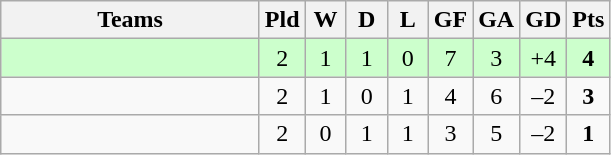<table class="wikitable" style="text-align: center;">
<tr>
<th width=165>Teams</th>
<th width=20>Pld</th>
<th width=20>W</th>
<th width=20>D</th>
<th width=20>L</th>
<th width=20>GF</th>
<th width=20>GA</th>
<th width=20>GD</th>
<th width=20>Pts</th>
</tr>
<tr align=center style="background:#ccffcc;">
<td style="text-align:left;"></td>
<td>2</td>
<td>1</td>
<td>1</td>
<td>0</td>
<td>7</td>
<td>3</td>
<td>+4</td>
<td><strong>4</strong></td>
</tr>
<tr align=center>
<td style="text-align:left;"></td>
<td>2</td>
<td>1</td>
<td>0</td>
<td>1</td>
<td>4</td>
<td>6</td>
<td>–2</td>
<td><strong>3</strong></td>
</tr>
<tr align=center>
<td style="text-align:left;"></td>
<td>2</td>
<td>0</td>
<td>1</td>
<td>1</td>
<td>3</td>
<td>5</td>
<td>–2</td>
<td><strong>1</strong></td>
</tr>
</table>
